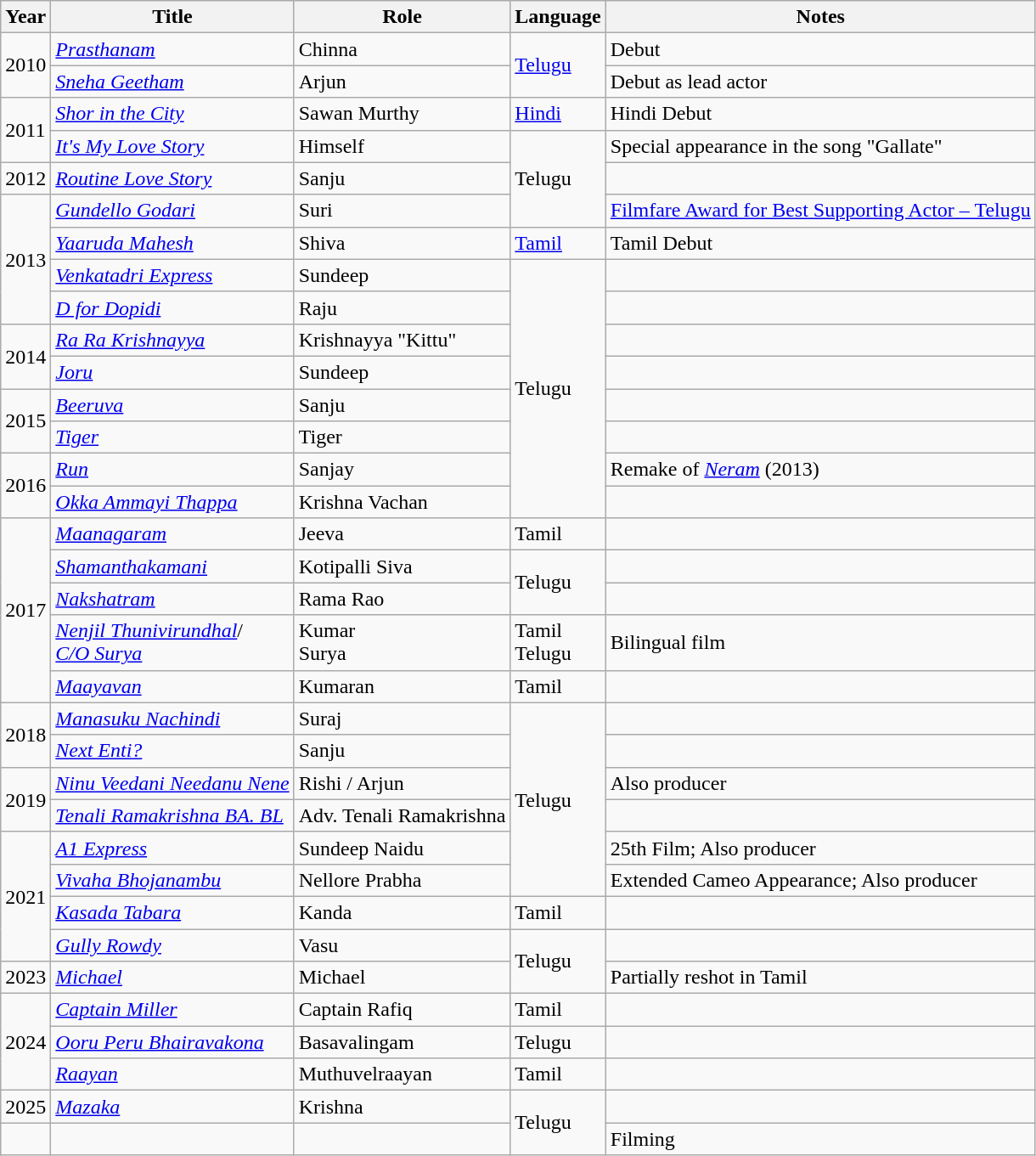<table class="wikitable sortable">
<tr>
<th>Year</th>
<th>Title</th>
<th>Role</th>
<th>Language</th>
<th>Notes</th>
</tr>
<tr>
<td rowspan="2">2010</td>
<td><em><a href='#'>Prasthanam</a></em></td>
<td>Chinna</td>
<td rowspan="2"><a href='#'>Telugu</a></td>
<td>Debut</td>
</tr>
<tr>
<td><em><a href='#'>Sneha Geetham</a></em></td>
<td>Arjun</td>
<td>Debut as lead actor</td>
</tr>
<tr>
<td rowspan="2">2011</td>
<td><em><a href='#'>Shor in the City</a></em></td>
<td>Sawan Murthy</td>
<td><a href='#'>Hindi</a></td>
<td>Hindi Debut</td>
</tr>
<tr>
<td><em><a href='#'>It's My Love Story</a></em></td>
<td>Himself</td>
<td rowspan="3">Telugu</td>
<td>Special appearance in the song "Gallate"</td>
</tr>
<tr>
<td>2012</td>
<td><em><a href='#'>Routine Love Story</a></em></td>
<td>Sanju</td>
<td></td>
</tr>
<tr>
<td rowspan="4">2013</td>
<td><em><a href='#'>Gundello Godari</a></em></td>
<td>Suri</td>
<td><a href='#'>Filmfare Award for Best Supporting Actor – Telugu</a></td>
</tr>
<tr>
<td><em><a href='#'>Yaaruda Mahesh</a></em></td>
<td>Shiva</td>
<td><a href='#'>Tamil</a></td>
<td>Tamil Debut</td>
</tr>
<tr>
<td><em><a href='#'>Venkatadri Express</a></em></td>
<td>Sundeep</td>
<td rowspan="8">Telugu</td>
<td></td>
</tr>
<tr>
<td><em><a href='#'>D for Dopidi</a></em></td>
<td>Raju</td>
<td></td>
</tr>
<tr>
<td rowspan="2">2014</td>
<td><em><a href='#'>Ra Ra Krishnayya</a></em></td>
<td>Krishnayya "Kittu"</td>
<td></td>
</tr>
<tr>
<td><em><a href='#'>Joru</a></em></td>
<td>Sundeep</td>
<td></td>
</tr>
<tr>
<td rowspan="2">2015</td>
<td><em><a href='#'>Beeruva</a></em></td>
<td>Sanju</td>
<td></td>
</tr>
<tr>
<td><em><a href='#'>Tiger</a></em></td>
<td>Tiger</td>
<td></td>
</tr>
<tr>
<td rowspan="2">2016</td>
<td><em><a href='#'>Run</a></em></td>
<td>Sanjay</td>
<td>Remake of <em><a href='#'>Neram</a></em> (2013)</td>
</tr>
<tr>
<td><em><a href='#'>Okka Ammayi Thappa</a></em></td>
<td>Krishna Vachan</td>
<td></td>
</tr>
<tr>
<td rowspan="5">2017</td>
<td><em><a href='#'>Maanagaram</a></em></td>
<td>Jeeva</td>
<td>Tamil</td>
<td></td>
</tr>
<tr>
<td><em><a href='#'>Shamanthakamani</a></em></td>
<td>Kotipalli Siva</td>
<td rowspan="2">Telugu</td>
<td></td>
</tr>
<tr>
<td><em><a href='#'>Nakshatram</a></em></td>
<td>Rama Rao</td>
<td></td>
</tr>
<tr>
<td><em><a href='#'>Nenjil Thunivirundhal</a></em>/<br><em><a href='#'>C/O Surya</a></em></td>
<td>Kumar<br>Surya</td>
<td>Tamil<br>Telugu</td>
<td>Bilingual film</td>
</tr>
<tr>
<td><em><a href='#'>Maayavan</a></em></td>
<td>Kumaran</td>
<td>Tamil</td>
<td></td>
</tr>
<tr>
<td rowspan="2">2018</td>
<td><em><a href='#'>Manasuku Nachindi</a></em></td>
<td>Suraj</td>
<td rowspan="6">Telugu</td>
<td></td>
</tr>
<tr>
<td><em><a href='#'>Next Enti?</a></em></td>
<td>Sanju</td>
<td></td>
</tr>
<tr>
<td rowspan="2">2019</td>
<td><em><a href='#'>Ninu Veedani Needanu Nene</a></em></td>
<td>Rishi / Arjun</td>
<td>Also producer</td>
</tr>
<tr>
<td><em><a href='#'>Tenali Ramakrishna BA. BL</a></em></td>
<td>Adv. Tenali Ramakrishna</td>
<td></td>
</tr>
<tr>
<td rowspan="4">2021</td>
<td><em><a href='#'>A1 Express</a></em></td>
<td>Sundeep Naidu</td>
<td>25th Film; Also producer</td>
</tr>
<tr>
<td><em><a href='#'>Vivaha Bhojanambu</a></em></td>
<td>Nellore Prabha</td>
<td>Extended Cameo Appearance; Also producer</td>
</tr>
<tr>
<td><em><a href='#'>Kasada Tabara</a></em></td>
<td>Kanda</td>
<td>Tamil</td>
<td></td>
</tr>
<tr>
<td><em><a href='#'>Gully Rowdy</a></em></td>
<td>Vasu</td>
<td rowspan="2">Telugu</td>
<td></td>
</tr>
<tr>
<td rowspan="1">2023</td>
<td><em><a href='#'>Michael</a></em></td>
<td>Michael</td>
<td>Partially reshot in Tamil</td>
</tr>
<tr>
<td rowspan="3">2024</td>
<td><em><a href='#'>Captain Miller</a></em></td>
<td>Captain Rafiq</td>
<td>Tamil</td>
<td></td>
</tr>
<tr>
<td><em><a href='#'>Ooru Peru Bhairavakona</a></em></td>
<td>Basavalingam</td>
<td>Telugu</td>
<td></td>
</tr>
<tr>
<td><em><a href='#'>Raayan</a></em></td>
<td>Muthuvelraayan</td>
<td>Tamil</td>
<td></td>
</tr>
<tr>
<td>2025</td>
<td><em><a href='#'>Mazaka</a></em></td>
<td>Krishna</td>
<td rowspan="2">Telugu</td>
<td></td>
</tr>
<tr>
<td></td>
<td></td>
<td></td>
<td>Filming</td>
</tr>
</table>
